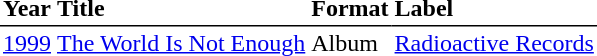<table border=0 cellpadding=2 style="border-collapse:collapse;">
<tr style="border-bottom:1px solid black;">
<th align=left>Year</th>
<th align=left>Title</th>
<th align=left>Format</th>
<th align=left>Label</th>
</tr>
<tr>
<td><a href='#'>1999</a></td>
<td><a href='#'>The World Is Not Enough</a></td>
<td>Album</td>
<td><a href='#'>Radioactive Records</a></td>
</tr>
</table>
